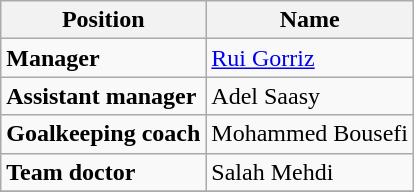<table class="wikitable">
<tr>
<th>Position</th>
<th>Name</th>
</tr>
<tr>
<td><strong>Manager</strong></td>
<td> <a href='#'>Rui Gorriz</a></td>
</tr>
<tr>
<td><strong>Assistant manager</strong></td>
<td> Adel Saasy</td>
</tr>
<tr>
<td><strong>Goalkeeping coach</strong></td>
<td> Mohammed Bousefi</td>
</tr>
<tr>
<td><strong>Team doctor</strong></td>
<td> Salah Mehdi</td>
</tr>
<tr>
</tr>
</table>
